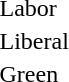<table style="margin-top:1em">
<tr>
<td> </td>
<td>Labor</td>
</tr>
<tr>
<td width=20 > </td>
<td>Liberal</td>
</tr>
<tr>
<td> </td>
<td>Green</td>
</tr>
</table>
